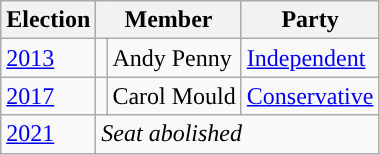<table class="wikitable">
<tr>
<th>Election</th>
<th colspan="2">Member</th>
<th>Party</th>
</tr>
<tr>
<td><a href='#'>2013</a></td>
<td rowspan="1" style="background-color: "></td>
<td rowspan="1">Andy Penny</td>
<td rowspan="1"><a href='#'>Independent</a></td>
</tr>
<tr>
<td><a href='#'>2017</a></td>
<td rowspan="1" style="background-color: "></td>
<td rowspan="1">Carol Mould</td>
<td rowspan="1"><a href='#'>Conservative</a></td>
</tr>
<tr>
<td><a href='#'>2021</a></td>
<td colspan="3"><em>Seat abolished</em></td>
</tr>
</table>
